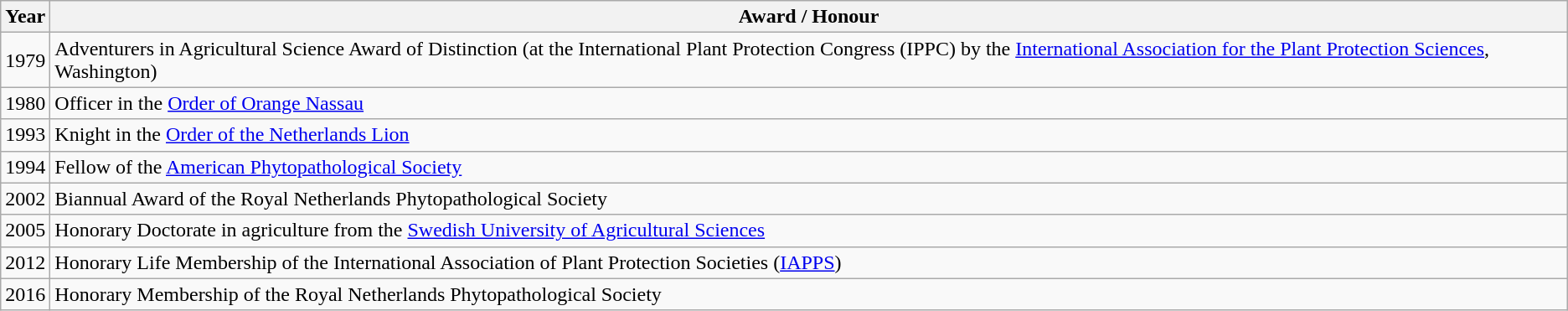<table class="wikitable sortable">
<tr>
<th>Year</th>
<th>Award / Honour</th>
</tr>
<tr>
<td>1979</td>
<td>Adventurers in Agricultural Science Award of Distinction (at the International Plant Protection Congress (IPPC) by the <a href='#'>International Association for the Plant Protection Sciences</a>, Washington)</td>
</tr>
<tr>
<td>1980</td>
<td>Officer in the <a href='#'>Order of Orange Nassau</a></td>
</tr>
<tr>
<td>1993</td>
<td>Knight in the <a href='#'>Order of the Netherlands Lion</a></td>
</tr>
<tr>
<td>1994</td>
<td>Fellow of the <a href='#'>American Phytopathological Society</a></td>
</tr>
<tr>
<td>2002</td>
<td>Biannual Award of the Royal Netherlands Phytopathological Society</td>
</tr>
<tr>
<td>2005</td>
<td>Honorary Doctorate in agriculture from the <a href='#'>Swedish University of Agricultural Sciences</a></td>
</tr>
<tr>
<td>2012</td>
<td>Honorary Life Membership of the International Association of Plant Protection Societies (<a href='#'>IAPPS</a>)</td>
</tr>
<tr>
<td>2016</td>
<td>Honorary Membership of the Royal Netherlands Phytopathological Society</td>
</tr>
</table>
